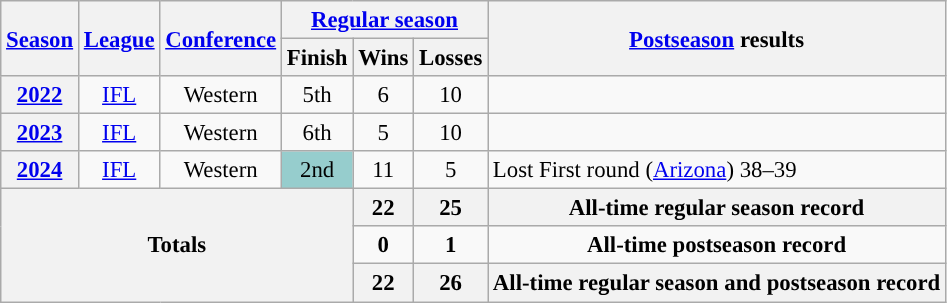<table class="wikitable" style="text-align:center; font-size: 95%;">
<tr>
<th rowspan="2"><a href='#'>Season</a></th>
<th rowspan="2"><a href='#'>League</a></th>
<th rowspan="2"><a href='#'>Conference</a></th>
<th colspan="3"><a href='#'>Regular season</a></th>
<th rowspan="2"><a href='#'>Postseason</a> results</th>
</tr>
<tr>
<th>Finish</th>
<th>Wins</th>
<th>Losses</th>
</tr>
<tr>
<th><a href='#'>2022</a></th>
<td><a href='#'>IFL</a></td>
<td>Western</td>
<td>5th</td>
<td>6</td>
<td>10</td>
<td></td>
</tr>
<tr>
<th><a href='#'>2023</a></th>
<td><a href='#'>IFL</a></td>
<td>Western</td>
<td>6th</td>
<td>5</td>
<td>10</td>
<td></td>
</tr>
<tr>
<th><a href='#'>2024</a></th>
<td><a href='#'>IFL</a></td>
<td>Western</td>
<td style="background:#96cdcd">2nd</td>
<td>11</td>
<td>5</td>
<td align=left>Lost First round (<a href='#'>Arizona</a>) 38–39</td>
</tr>
<tr>
<th rowspan="4" colspan="4">Totals</th>
<th>22</th>
<th>25</th>
<th>All-time regular season record</th>
</tr>
<tr>
<td><strong>0</strong></td>
<td><strong>1</strong></td>
<td><strong>All-time postseason record</strong></td>
</tr>
<tr>
<th>22</th>
<th>26</th>
<th>All-time regular season and postseason record</th>
</tr>
</table>
